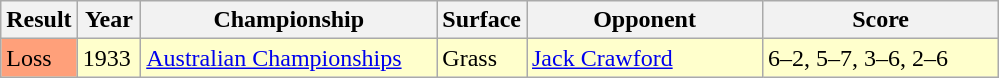<table class='sortable wikitable'>
<tr>
<th style="width:40px">Result</th>
<th style="width:35px">Year</th>
<th style="width:190px">Championship</th>
<th style="width:50px">Surface</th>
<th style="width:150px">Opponent</th>
<th style="width:150px" class="unsortable">Score</th>
</tr>
<tr style="background:#ffc;">
<td style="background:#ffa07a;">Loss</td>
<td>1933</td>
<td><a href='#'>Australian Championships</a></td>
<td>Grass</td>
<td> <a href='#'>Jack Crawford</a></td>
<td>6–2, 5–7, 3–6, 2–6</td>
</tr>
</table>
